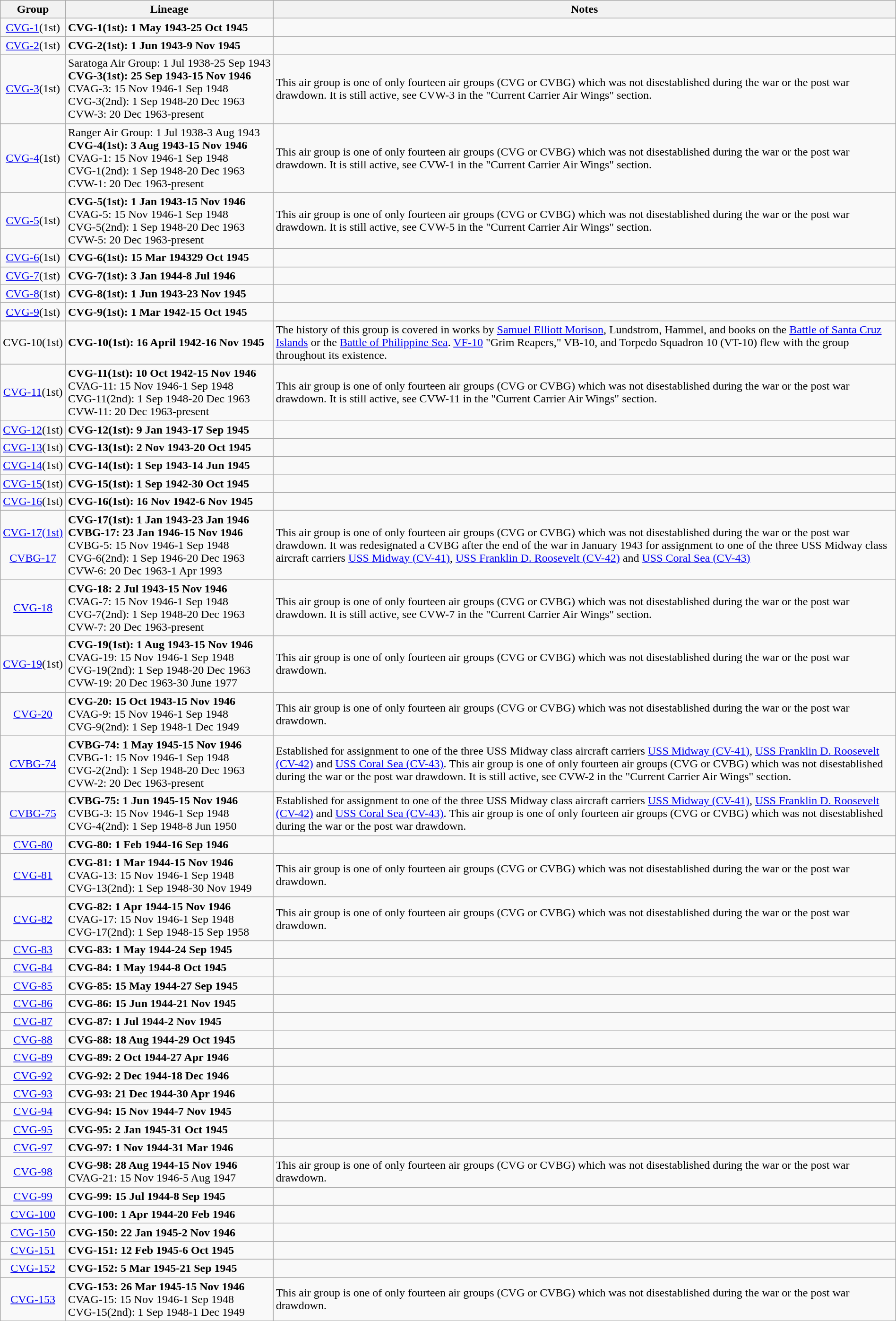<table class="wikitable" width=100% style="text-align: left">
<tr>
<th colspan=1>Group</th>
<th>Lineage</th>
<th>Notes</th>
</tr>
<tr>
<td align=center><a href='#'>CVG-1</a>(1st)</td>
<td><strong>CVG-1(1st): 1 May 1943-25 Oct 1945</strong></td>
<td></td>
</tr>
<tr>
<td align=center><a href='#'>CVG-2</a>(1st)</td>
<td><strong>CVG-2(1st): 1 Jun 1943-9 Nov 1945</strong></td>
<td></td>
</tr>
<tr>
<td align=center><a href='#'>CVG-3</a>(1st)</td>
<td style="white-space: nowrap;">Saratoga Air Group: 1 Jul 1938-25 Sep 1943<br><strong>CVG-3(1st): 25 Sep 1943-15 Nov 1946</strong><br>CVAG-3: 15 Nov 1946-1 Sep 1948<br>CVG-3(2nd): 1 Sep 1948-20 Dec 1963<br>CVW-3: 20 Dec 1963-present</td>
<td>This air group is one of only fourteen air groups (CVG or CVBG) which was not disestablished during the war or the post war drawdown. It is still active, see CVW-3 in the "Current Carrier Air Wings" section.</td>
</tr>
<tr>
<td align=center><a href='#'>CVG-4</a>(1st)</td>
<td>Ranger Air Group: 1 Jul 1938-3 Aug 1943<br><strong>CVG-4(1st): 3 Aug 1943-15 Nov 1946</strong><br>CVAG-1: 15 Nov 1946-1 Sep 1948<br>CVG-1(2nd): 1 Sep 1948-20 Dec 1963<br>CVW-1: 20 Dec 1963-present</td>
<td>This air group is one of only fourteen air groups (CVG or CVBG) which was not disestablished during the war or the post war drawdown. It is still active, see CVW-1 in the "Current Carrier Air Wings" section.</td>
</tr>
<tr>
<td align=center><a href='#'>CVG-5</a>(1st)</td>
<td><strong>CVG-5(1st): 1 Jan 1943-15 Nov 1946</strong><br>CVAG-5: 15 Nov 1946-1 Sep 1948<br>CVG-5(2nd): 1 Sep 1948-20 Dec 1963<br>CVW-5: 20 Dec 1963-present</td>
<td>This air group is one of only fourteen air groups (CVG or CVBG) which was not disestablished during the war or the post war drawdown. It is still active, see CVW-5 in the "Current Carrier Air Wings" section.</td>
</tr>
<tr>
<td align=center><a href='#'>CVG-6</a>(1st)</td>
<td><strong>CVG-6(1st): 15 Mar 194329 Oct 1945</strong></td>
<td></td>
</tr>
<tr>
<td align=center><a href='#'>CVG-7</a>(1st)</td>
<td><strong>CVG-7(1st): 3 Jan 1944-8 Jul 1946</strong></td>
<td></td>
</tr>
<tr>
<td align=center><a href='#'>CVG-8</a>(1st)</td>
<td><strong>CVG-8(1st): 1 Jun 1943-23 Nov 1945</strong></td>
<td></td>
</tr>
<tr>
<td align=center><a href='#'>CVG-9</a>(1st)</td>
<td><strong>CVG-9(1st): 1 Mar 1942-15 Oct 1945</strong></td>
<td></td>
</tr>
<tr>
<td align=center>CVG-10(1st)</td>
<td><strong>CVG-10(1st): 16 April 1942-16 Nov 1945</strong></td>
<td>The history of this group is covered in works by <a href='#'>Samuel Elliott Morison</a>, Lundstrom, Hammel, and books on the <a href='#'>Battle of Santa Cruz Islands</a> or the <a href='#'>Battle of Philippine Sea</a>. <a href='#'>VF-10</a> "Grim Reapers," VB-10, and Torpedo Squadron 10 (VT-10) flew with the group throughout its existence.</td>
</tr>
<tr>
<td align=center><a href='#'>CVG-11</a>(1st)</td>
<td><strong>CVG-11(1st): 10 Oct 1942-15 Nov 1946</strong><br>CVAG-11: 15 Nov 1946-1 Sep 1948<br>CVG-11(2nd): 1 Sep 1948-20 Dec 1963<br>CVW-11: 20 Dec 1963-present</td>
<td>This air group is one of only fourteen air groups (CVG or CVBG) which was not disestablished during the war or the post war drawdown. It is still active, see CVW-11 in the "Current Carrier Air Wings" section.</td>
</tr>
<tr>
<td align=center><a href='#'>CVG-12</a>(1st)</td>
<td><strong>CVG-12(1st): 9 Jan 1943-17 Sep 1945</strong></td>
<td></td>
</tr>
<tr>
<td align=center><a href='#'>CVG-13</a>(1st)</td>
<td><strong>CVG-13(1st): 2 Nov 1943-20 Oct 1945</strong></td>
<td></td>
</tr>
<tr>
<td align=center><a href='#'>CVG-14</a>(1st)</td>
<td><strong>CVG-14(1st): 1 Sep 1943-14 Jun 1945</strong></td>
<td></td>
</tr>
<tr>
<td align=center><a href='#'>CVG-15</a>(1st)</td>
<td><strong>CVG-15(1st): 1 Sep 1942-30 Oct 1945</strong></td>
<td></td>
</tr>
<tr>
<td align=center><a href='#'>CVG-16</a>(1st)</td>
<td><strong>CVG-16(1st): 16 Nov 1942-6 Nov 1945</strong></td>
<td></td>
</tr>
<tr>
<td align=center style="white-space: nowrap;"><a href='#'>CVG-17(1st)<br><br>CVBG-17</a></td>
<td><strong>CVG-17(1st): 1 Jan 1943-23 Jan 1946</strong><br><strong>CVBG-17: 23 Jan 1946-15 Nov 1946</strong><br>CVBG-5: 15 Nov 1946-1 Sep 1948<br>CVG-6(2nd): 1 Sep 1946-20 Dec 1963<br>CVW-6: 20 Dec 1963-1 Apr 1993</td>
<td>This air group is one of only fourteen air groups (CVG or CVBG) which was not disestablished during the war or the post war drawdown. It was redesignated a CVBG after the end of the war in January 1943 for assignment to one of the three USS Midway class aircraft carriers <a href='#'>USS Midway (CV-41)</a>, <a href='#'>USS Franklin D. Roosevelt (CV-42)</a> and <a href='#'>USS Coral Sea (CV-43)</a></td>
</tr>
<tr>
<td align=center><a href='#'>CVG-18</a></td>
<td><strong>CVG-18: 2 Jul 1943-15 Nov 1946</strong><br>CVAG-7: 15 Nov 1946-1 Sep 1948<br>CVG-7(2nd): 1 Sep 1948-20 Dec 1963<br>CVW-7: 20 Dec 1963-present</td>
<td>This air group is one of only fourteen air groups (CVG or CVBG) which was not disestablished during the war or the post war drawdown. It is still active, see CVW-7 in the "Current Carrier Air Wings" section.</td>
</tr>
<tr>
<td align=center><a href='#'>CVG-19</a>(1st)</td>
<td><strong>CVG-19(1st): 1 Aug 1943-15 Nov 1946</strong><br>CVAG-19: 15 Nov 1946-1 Sep 1948<br>CVG-19(2nd): 1 Sep 1948-20 Dec 1963<br>CVW-19: 20 Dec 1963-30 June 1977</td>
<td>This air group is one of only fourteen air groups (CVG or CVBG) which was not disestablished during the war or the post war drawdown.</td>
</tr>
<tr>
<td align=center><a href='#'>CVG-20</a></td>
<td><strong>CVG-20: 15 Oct 1943-15 Nov 1946</strong><br>CVAG-9: 15 Nov 1946-1 Sep 1948<br>CVG-9(2nd): 1 Sep 1948-1 Dec 1949</td>
<td>This air group is one of only fourteen air groups (CVG or CVBG) which was not disestablished during the war or the post war drawdown.</td>
</tr>
<tr>
<td align=center><a href='#'>CVBG-74</a></td>
<td><strong>CVBG-74: 1 May 1945-15 Nov 1946</strong><br>CVBG-1: 15 Nov 1946-1 Sep 1948<br>CVG-2(2nd): 1 Sep 1948-20 Dec 1963<br>CVW-2: 20 Dec 1963-present</td>
<td>Established for assignment to one of the three USS Midway class aircraft carriers <a href='#'>USS Midway (CV-41)</a>, <a href='#'>USS Franklin D. Roosevelt (CV-42)</a> and <a href='#'>USS Coral Sea (CV-43)</a>. This air group is one of only fourteen air groups (CVG or CVBG) which was not disestablished during the war or the post war drawdown. It is still active, see CVW-2 in the "Current Carrier Air Wings" section.</td>
</tr>
<tr>
<td align=center><a href='#'>CVBG-75</a></td>
<td><strong>CVBG-75: 1 Jun 1945-15 Nov 1946</strong><br>CVBG-3: 15 Nov 1946-1 Sep 1948<br>CVG-4(2nd): 1 Sep 1948-8 Jun 1950</td>
<td>Established for assignment to one of the three USS Midway class aircraft carriers <a href='#'>USS Midway (CV-41)</a>, <a href='#'>USS Franklin D. Roosevelt (CV-42)</a> and <a href='#'>USS Coral Sea (CV-43)</a>. This air group is one of only fourteen air groups (CVG or CVBG) which was not disestablished during the war or the post war drawdown.</td>
</tr>
<tr>
<td align=center><a href='#'>CVG-80</a></td>
<td><strong>CVG-80: 1 Feb 1944-16 Sep 1946</strong></td>
<td></td>
</tr>
<tr>
<td align=center><a href='#'>CVG-81</a></td>
<td><strong>CVG-81: 1 Mar 1944-15 Nov 1946</strong><br>CVAG-13: 15 Nov 1946-1 Sep 1948<br>CVG-13(2nd): 1 Sep 1948-30 Nov 1949</td>
<td>This air group is one of only fourteen air groups (CVG or CVBG) which was not disestablished during the war or the post war drawdown.</td>
</tr>
<tr>
<td align=center><a href='#'>CVG-82</a></td>
<td><strong>CVG-82: 1 Apr 1944-15 Nov 1946</strong><br>CVAG-17: 15 Nov 1946-1 Sep 1948<br>CVG-17(2nd): 1 Sep 1948-15 Sep 1958</td>
<td>This air group is one of only fourteen air groups (CVG or CVBG) which was not disestablished during the war or the post war drawdown.</td>
</tr>
<tr>
<td align=center><a href='#'>CVG-83</a></td>
<td><strong>CVG-83: 1 May 1944-24 Sep 1945</strong></td>
<td></td>
</tr>
<tr>
<td align=center><a href='#'>CVG-84</a></td>
<td><strong>CVG-84: 1 May 1944-8 Oct 1945</strong></td>
<td></td>
</tr>
<tr>
<td align=center><a href='#'>CVG-85</a></td>
<td><strong>CVG-85: 15 May 1944-27 Sep 1945</strong></td>
<td></td>
</tr>
<tr>
<td align=center><a href='#'>CVG-86</a></td>
<td><strong>CVG-86: 15 Jun 1944-21 Nov 1945</strong></td>
<td></td>
</tr>
<tr>
<td align=center><a href='#'>CVG-87</a></td>
<td><strong>CVG-87: 1 Jul 1944-2 Nov 1945</strong></td>
<td></td>
</tr>
<tr>
<td align=center><a href='#'>CVG-88</a></td>
<td><strong>CVG-88: 18 Aug 1944-29 Oct 1945</strong></td>
<td></td>
</tr>
<tr>
<td align=center><a href='#'>CVG-89</a></td>
<td><strong>CVG-89: 2 Oct 1944-27 Apr 1946</strong></td>
<td></td>
</tr>
<tr>
<td align=center><a href='#'>CVG-92</a></td>
<td><strong>CVG-92: 2 Dec 1944-18 Dec 1946</strong></td>
<td></td>
</tr>
<tr>
<td align=center><a href='#'>CVG-93</a></td>
<td><strong>CVG-93: 21 Dec 1944-30 Apr 1946</strong></td>
<td></td>
</tr>
<tr>
<td align=center><a href='#'>CVG-94</a></td>
<td><strong>CVG-94: 15 Nov 1944-7 Nov 1945</strong></td>
<td></td>
</tr>
<tr>
<td align=center><a href='#'>CVG-95</a></td>
<td><strong>CVG-95: 2 Jan 1945-31 Oct 1945</strong></td>
<td></td>
</tr>
<tr>
<td align=center><a href='#'>CVG-97</a></td>
<td><strong>CVG-97: 1 Nov 1944-31 Mar 1946</strong></td>
<td></td>
</tr>
<tr>
<td align=center><a href='#'>CVG-98</a></td>
<td><strong>CVG-98: 28 Aug 1944-15 Nov 1946</strong><br>CVAG-21: 15 Nov 1946-5 Aug 1947</td>
<td>This air group is one of only fourteen air groups (CVG or CVBG) which was not disestablished during the war or the post war drawdown.</td>
</tr>
<tr>
<td align=center><a href='#'>CVG-99</a></td>
<td><strong>CVG-99: 15 Jul 1944-8 Sep 1945</strong></td>
<td></td>
</tr>
<tr>
<td align=center><a href='#'>CVG-100</a></td>
<td><strong>CVG-100: 1 Apr 1944-20 Feb 1946</strong></td>
<td></td>
</tr>
<tr>
<td align=center><a href='#'>CVG-150</a></td>
<td><strong>CVG-150: 22 Jan 1945-2 Nov 1946</strong></td>
<td></td>
</tr>
<tr>
<td align=center><a href='#'>CVG-151</a></td>
<td><strong>CVG-151: 12 Feb 1945-6 Oct 1945</strong></td>
<td></td>
</tr>
<tr>
<td align=center><a href='#'>CVG-152</a></td>
<td><strong>CVG-152: 5 Mar 1945-21 Sep 1945</strong></td>
<td></td>
</tr>
<tr>
<td align=center><a href='#'>CVG-153</a></td>
<td><strong>CVG-153: 26 Mar 1945-15 Nov 1946</strong><br>CVAG-15: 15 Nov 1946-1 Sep 1948<br>CVG-15(2nd): 1 Sep 1948-1 Dec 1949</td>
<td>This air group is one of only fourteen air groups (CVG or CVBG) which was not disestablished during the war or the post war drawdown.</td>
</tr>
</table>
